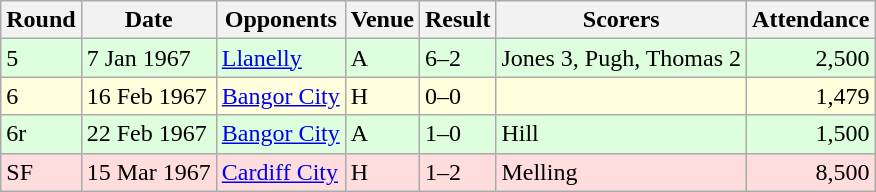<table class="wikitable">
<tr>
<th>Round</th>
<th>Date</th>
<th>Opponents</th>
<th>Venue</th>
<th>Result</th>
<th>Scorers</th>
<th>Attendance</th>
</tr>
<tr bgcolor="#ddffdd">
<td>5</td>
<td>7 Jan 1967</td>
<td><a href='#'>Llanelly</a></td>
<td>A</td>
<td>6–2</td>
<td>Jones 3, Pugh, Thomas 2</td>
<td align="right">2,500</td>
</tr>
<tr bgcolor="#ffffdd">
<td>6</td>
<td>16 Feb 1967</td>
<td><a href='#'>Bangor City</a></td>
<td>H</td>
<td>0–0</td>
<td></td>
<td align="right">1,479</td>
</tr>
<tr bgcolor="#ddffdd">
<td>6r</td>
<td>22 Feb 1967</td>
<td><a href='#'>Bangor City</a></td>
<td>A</td>
<td>1–0</td>
<td>Hill</td>
<td align="right">1,500</td>
</tr>
<tr bgcolor="#ffdddd">
<td>SF</td>
<td>15 Mar 1967</td>
<td><a href='#'>Cardiff City</a></td>
<td>H</td>
<td>1–2</td>
<td>Melling</td>
<td align="right">8,500</td>
</tr>
</table>
